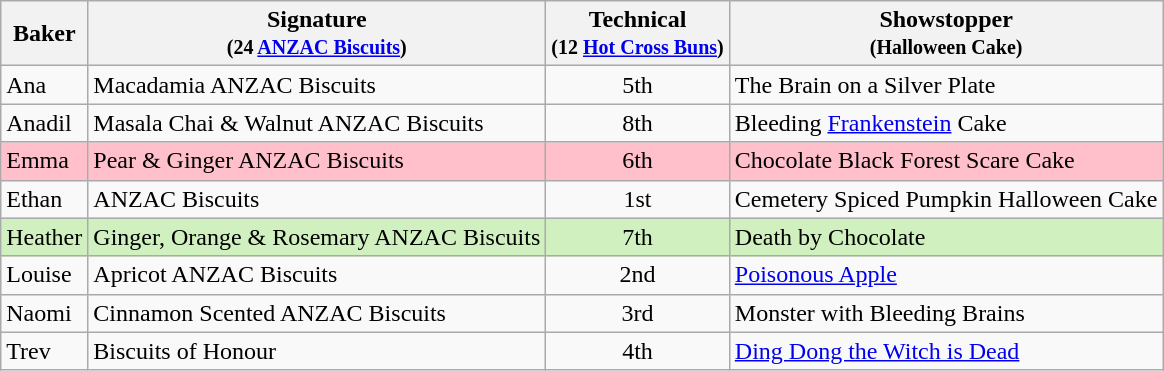<table class="wikitable" style="text-align:center;">
<tr>
<th>Baker</th>
<th>Signature<br><small>(24 <a href='#'>ANZAC Biscuits</a>)</small></th>
<th>Technical<br><small>(12 <a href='#'>Hot Cross Buns</a>)</small></th>
<th>Showstopper<br><small>(Halloween Cake)</small></th>
</tr>
<tr>
<td align="left">Ana</td>
<td align="left">Macadamia ANZAC Biscuits</td>
<td>5th</td>
<td align="left">The Brain on a Silver Plate</td>
</tr>
<tr>
<td align="left">Anadil</td>
<td align="left">Masala Chai & Walnut ANZAC Biscuits</td>
<td>8th</td>
<td align="left">Bleeding <a href='#'>Frankenstein</a> Cake</td>
</tr>
<tr style="background:pink;">
<td align="left">Emma</td>
<td align="left">Pear & Ginger ANZAC Biscuits</td>
<td>6th</td>
<td align="left">Chocolate Black Forest Scare Cake</td>
</tr>
<tr>
<td align="left">Ethan</td>
<td align="left">ANZAC Biscuits</td>
<td>1st</td>
<td align="left">Cemetery Spiced Pumpkin Halloween Cake</td>
</tr>
<tr style="background:#d0f0c0;">
<td align="left">Heather</td>
<td align="left">Ginger, Orange & Rosemary ANZAC Biscuits</td>
<td>7th</td>
<td align="left">Death by Chocolate</td>
</tr>
<tr>
<td align="left">Louise</td>
<td align="left">Apricot ANZAC Biscuits</td>
<td>2nd</td>
<td align="left"><a href='#'>Poisonous Apple</a></td>
</tr>
<tr>
<td align="left">Naomi</td>
<td align="left">Cinnamon Scented ANZAC Biscuits</td>
<td>3rd</td>
<td align="left">Monster with Bleeding Brains</td>
</tr>
<tr>
<td align="left">Trev</td>
<td align="left">Biscuits of Honour</td>
<td>4th</td>
<td align="left"><a href='#'>Ding Dong the Witch is Dead</a></td>
</tr>
</table>
